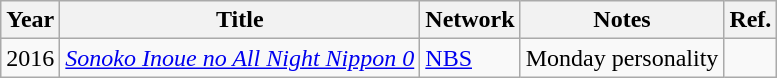<table class="wikitable">
<tr>
<th>Year</th>
<th>Title</th>
<th>Network</th>
<th>Notes</th>
<th>Ref.</th>
</tr>
<tr>
<td>2016</td>
<td><em><a href='#'>Sonoko Inoue no All Night Nippon 0</a></em></td>
<td><a href='#'>NBS</a></td>
<td>Monday personality</td>
<td></td>
</tr>
</table>
